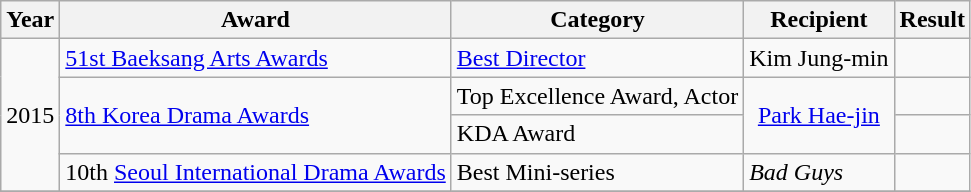<table class="wikitable">
<tr>
<th>Year</th>
<th>Award</th>
<th>Category</th>
<th>Recipient</th>
<th>Result</th>
</tr>
<tr>
<td rowspan="4" style="text-align:center;">2015</td>
<td><a href='#'>51st Baeksang Arts Awards</a></td>
<td><a href='#'>Best Director</a></td>
<td style="text-align:center;">Kim Jung-min</td>
<td></td>
</tr>
<tr>
<td rowspan="2"><a href='#'>8th Korea Drama Awards</a></td>
<td>Top Excellence Award, Actor</td>
<td rowspan="2" style="text-align:center;"><a href='#'>Park Hae-jin</a></td>
<td></td>
</tr>
<tr>
<td>KDA Award</td>
<td></td>
</tr>
<tr>
<td>10th <a href='#'>Seoul International Drama Awards</a></td>
<td>Best Mini-series</td>
<td><em>Bad Guys</em></td>
<td></td>
</tr>
<tr>
</tr>
</table>
